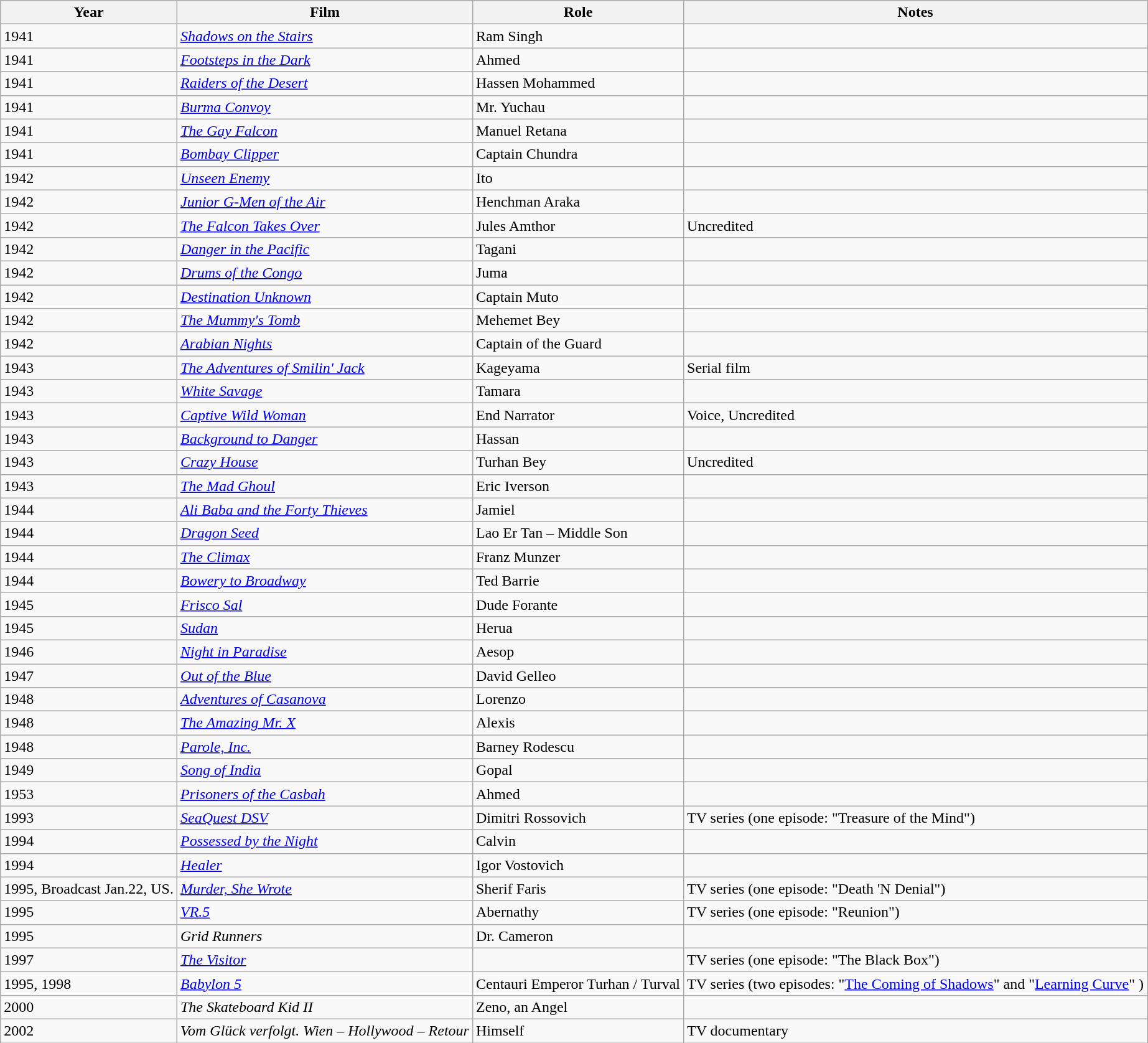<table class="wikitable sortable">
<tr>
<th>Year</th>
<th>Film</th>
<th>Role</th>
<th class="unsortable">Notes</th>
</tr>
<tr>
<td>1941</td>
<td><em><a href='#'>Shadows on the Stairs</a></em></td>
<td>Ram Singh</td>
<td></td>
</tr>
<tr>
<td>1941</td>
<td><em><a href='#'>Footsteps in the Dark</a></em></td>
<td>Ahmed</td>
<td></td>
</tr>
<tr>
<td>1941</td>
<td><em><a href='#'>Raiders of the Desert</a></em></td>
<td>Hassen Mohammed</td>
<td></td>
</tr>
<tr>
<td>1941</td>
<td><em><a href='#'>Burma Convoy</a></em></td>
<td>Mr. Yuchau</td>
<td></td>
</tr>
<tr>
<td>1941</td>
<td><em><a href='#'>The Gay Falcon</a></em></td>
<td>Manuel Retana</td>
<td></td>
</tr>
<tr>
<td>1941</td>
<td><em><a href='#'>Bombay Clipper</a></em></td>
<td>Captain Chundra</td>
<td></td>
</tr>
<tr>
<td>1942</td>
<td><em><a href='#'>Unseen Enemy</a></em></td>
<td>Ito</td>
<td></td>
</tr>
<tr>
<td>1942</td>
<td><em><a href='#'>Junior G-Men of the Air</a></em></td>
<td>Henchman Araka</td>
<td></td>
</tr>
<tr>
<td>1942</td>
<td><em><a href='#'>The Falcon Takes Over</a></em></td>
<td>Jules Amthor</td>
<td>Uncredited</td>
</tr>
<tr>
<td>1942</td>
<td><em><a href='#'>Danger in the Pacific</a></em></td>
<td>Tagani</td>
<td></td>
</tr>
<tr>
<td>1942</td>
<td><em><a href='#'>Drums of the Congo</a></em></td>
<td>Juma</td>
<td></td>
</tr>
<tr>
<td>1942</td>
<td><em><a href='#'>Destination Unknown</a></em></td>
<td>Captain Muto</td>
<td></td>
</tr>
<tr>
<td>1942</td>
<td><em><a href='#'>The Mummy's Tomb</a></em></td>
<td>Mehemet Bey</td>
<td></td>
</tr>
<tr>
<td>1942</td>
<td><em><a href='#'>Arabian Nights</a></em></td>
<td>Captain of the Guard</td>
<td></td>
</tr>
<tr>
<td>1943</td>
<td><em><a href='#'>The Adventures of Smilin' Jack</a></em></td>
<td>Kageyama</td>
<td>Serial film</td>
</tr>
<tr>
<td>1943</td>
<td><em><a href='#'>White Savage</a></em></td>
<td>Tamara</td>
<td></td>
</tr>
<tr>
<td>1943</td>
<td><em><a href='#'>Captive Wild Woman</a></em></td>
<td>End Narrator</td>
<td>Voice, Uncredited</td>
</tr>
<tr>
<td>1943</td>
<td><em><a href='#'>Background to Danger</a></em></td>
<td>Hassan</td>
<td></td>
</tr>
<tr>
<td>1943</td>
<td><em><a href='#'>Crazy House</a></em></td>
<td>Turhan Bey</td>
<td>Uncredited</td>
</tr>
<tr>
<td>1943</td>
<td><em><a href='#'>The Mad Ghoul</a></em></td>
<td>Eric Iverson</td>
<td></td>
</tr>
<tr>
<td>1944</td>
<td><em><a href='#'>Ali Baba and the Forty Thieves</a></em></td>
<td>Jamiel</td>
<td></td>
</tr>
<tr>
<td>1944</td>
<td><em><a href='#'>Dragon Seed</a></em></td>
<td>Lao Er Tan – Middle Son</td>
<td></td>
</tr>
<tr>
<td>1944</td>
<td><em><a href='#'>The Climax</a></em></td>
<td>Franz Munzer</td>
<td></td>
</tr>
<tr>
<td>1944</td>
<td><em><a href='#'>Bowery to Broadway</a></em></td>
<td>Ted Barrie</td>
<td></td>
</tr>
<tr>
<td>1945</td>
<td><em><a href='#'>Frisco Sal</a></em></td>
<td>Dude Forante</td>
<td></td>
</tr>
<tr>
<td>1945</td>
<td><em><a href='#'>Sudan</a></em></td>
<td>Herua</td>
<td></td>
</tr>
<tr>
<td>1946</td>
<td><em><a href='#'>Night in Paradise</a></em></td>
<td>Aesop</td>
<td></td>
</tr>
<tr>
<td>1947</td>
<td><em><a href='#'>Out of the Blue</a></em></td>
<td>David Gelleo</td>
<td></td>
</tr>
<tr>
<td>1948</td>
<td><em><a href='#'>Adventures of Casanova</a></em></td>
<td>Lorenzo</td>
<td></td>
</tr>
<tr>
<td>1948</td>
<td><em><a href='#'>The Amazing Mr. X</a></em></td>
<td>Alexis</td>
<td></td>
</tr>
<tr>
<td>1948</td>
<td><em><a href='#'>Parole, Inc.</a></em></td>
<td>Barney Rodescu</td>
<td></td>
</tr>
<tr>
<td>1949</td>
<td><em><a href='#'>Song of India</a></em></td>
<td>Gopal</td>
<td></td>
</tr>
<tr>
<td>1953</td>
<td><em><a href='#'>Prisoners of the Casbah</a></em></td>
<td>Ahmed</td>
<td></td>
</tr>
<tr>
<td>1993</td>
<td><em><a href='#'>SeaQuest DSV</a></em></td>
<td>Dimitri Rossovich</td>
<td>TV series (one episode: "Treasure of the Mind")</td>
</tr>
<tr>
<td>1994</td>
<td><em><a href='#'>Possessed by the Night</a></em></td>
<td>Calvin</td>
<td></td>
</tr>
<tr>
<td>1994</td>
<td><em><a href='#'>Healer</a></em></td>
<td>Igor Vostovich</td>
<td></td>
</tr>
<tr>
<td>1995, Broadcast Jan.22, US.</td>
<td><em><a href='#'>Murder, She Wrote</a></em></td>
<td>Sherif Faris</td>
<td>TV series (one episode: "Death 'N Denial")</td>
</tr>
<tr>
<td>1995</td>
<td><em><a href='#'>VR.5</a></em></td>
<td>Abernathy</td>
<td>TV series (one episode: "Reunion")</td>
</tr>
<tr>
<td>1995</td>
<td><em>Grid Runners</em></td>
<td>Dr. Cameron</td>
<td></td>
</tr>
<tr>
<td>1997</td>
<td><em><a href='#'>The Visitor</a></em></td>
<td></td>
<td>TV series (one episode: "The Black Box")</td>
</tr>
<tr>
<td>1995, 1998</td>
<td><em><a href='#'>Babylon 5</a></em></td>
<td>Centauri Emperor Turhan / Turval</td>
<td>TV series (two episodes: "<a href='#'>The Coming of Shadows</a>" and "<a href='#'>Learning Curve</a>" )</td>
</tr>
<tr>
<td>2000</td>
<td><em>The Skateboard Kid II</em></td>
<td>Zeno, an Angel</td>
<td></td>
</tr>
<tr>
<td>2002</td>
<td><em>Vom Glück verfolgt. Wien – Hollywood – Retour</em></td>
<td>Himself</td>
<td>TV documentary</td>
</tr>
</table>
